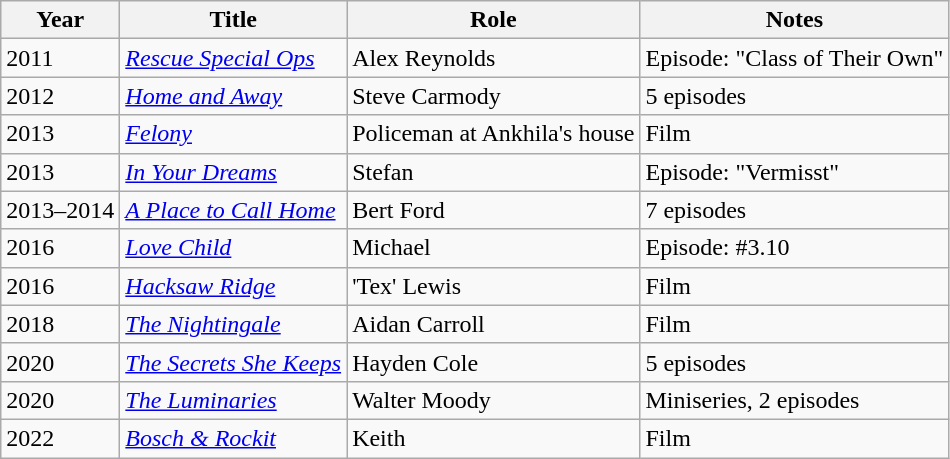<table class="wikitable sortable">
<tr>
<th>Year</th>
<th>Title</th>
<th>Role</th>
<th>Notes</th>
</tr>
<tr>
<td>2011</td>
<td><em><a href='#'>Rescue Special Ops</a></em></td>
<td>Alex Reynolds</td>
<td>Episode: "Class of Their Own"</td>
</tr>
<tr>
<td>2012</td>
<td><em><a href='#'>Home and Away</a></em></td>
<td>Steve Carmody</td>
<td>5 episodes</td>
</tr>
<tr>
<td>2013</td>
<td><em><a href='#'>Felony</a></em></td>
<td>Policeman at Ankhila's house</td>
<td>Film</td>
</tr>
<tr>
<td>2013</td>
<td><em><a href='#'>In Your Dreams</a></em></td>
<td>Stefan</td>
<td>Episode: "Vermisst"</td>
</tr>
<tr>
<td>2013–2014</td>
<td><em><a href='#'>A Place to Call Home</a></em></td>
<td>Bert Ford</td>
<td>7 episodes</td>
</tr>
<tr>
<td>2016</td>
<td><em><a href='#'>Love Child</a></em></td>
<td>Michael</td>
<td>Episode: #3.10</td>
</tr>
<tr>
<td>2016</td>
<td><em><a href='#'>Hacksaw Ridge</a></em></td>
<td>'Tex' Lewis</td>
<td>Film</td>
</tr>
<tr>
<td>2018</td>
<td><em><a href='#'>The Nightingale</a></em></td>
<td>Aidan Carroll</td>
<td>Film</td>
</tr>
<tr>
<td>2020</td>
<td><em><a href='#'>The Secrets She Keeps</a></em></td>
<td>Hayden Cole</td>
<td>5 episodes</td>
</tr>
<tr>
<td>2020</td>
<td><em><a href='#'>The Luminaries</a></em></td>
<td>Walter Moody</td>
<td>Miniseries, 2 episodes</td>
</tr>
<tr>
<td>2022</td>
<td><em><a href='#'>Bosch & Rockit</a></em></td>
<td>Keith</td>
<td>Film</td>
</tr>
</table>
